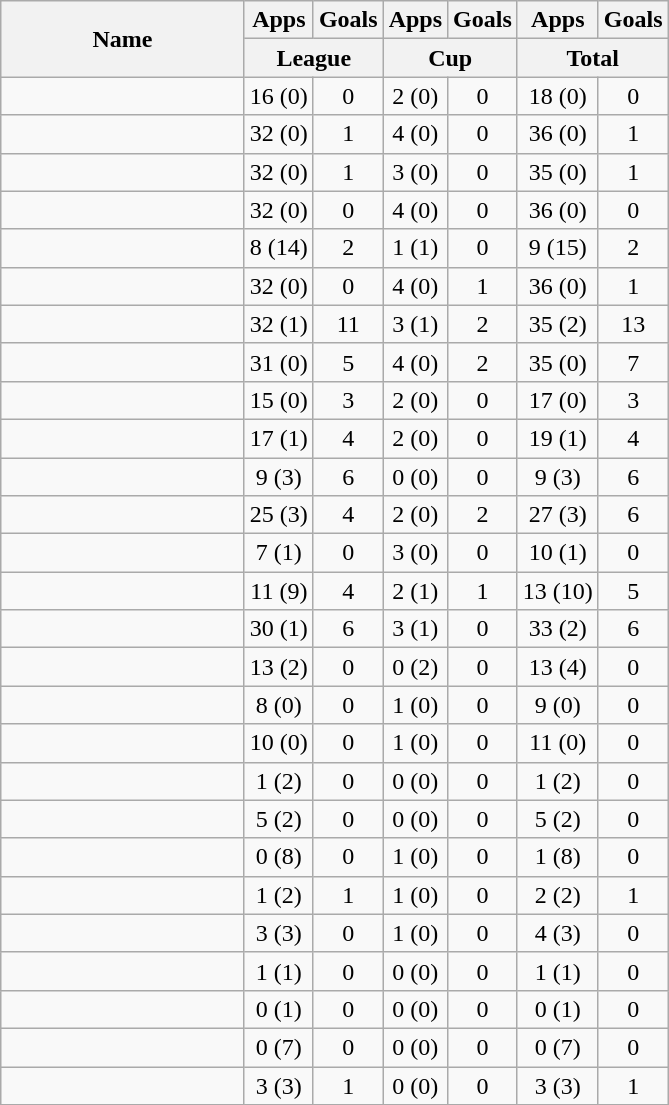<table class="wikitable sortable" style="text-align:center">
<tr>
<th rowspan="2" width="155">Name</th>
<th>Apps</th>
<th>Goals</th>
<th>Apps</th>
<th>Goals</th>
<th>Apps</th>
<th>Goals</th>
</tr>
<tr class="unsortable">
<th colspan="2" width="55">League</th>
<th colspan="2" width="55">Cup</th>
<th colspan="2" width="55">Total</th>
</tr>
<tr>
<td align="left"> </td>
<td>16 (0)</td>
<td>0</td>
<td>2 (0)</td>
<td>0</td>
<td>18 (0)</td>
<td>0</td>
</tr>
<tr>
<td align="left"> </td>
<td>32 (0)</td>
<td>1</td>
<td>4 (0)</td>
<td>0</td>
<td>36 (0)</td>
<td>1</td>
</tr>
<tr>
<td align="left"> </td>
<td>32 (0)</td>
<td>1</td>
<td>3 (0)</td>
<td>0</td>
<td>35 (0)</td>
<td>1</td>
</tr>
<tr>
<td align="left"> </td>
<td>32 (0)</td>
<td>0</td>
<td>4 (0)</td>
<td>0</td>
<td>36 (0)</td>
<td>0</td>
</tr>
<tr>
<td align="left"> </td>
<td>8 (14)</td>
<td>2</td>
<td>1 (1)</td>
<td>0</td>
<td>9 (15)</td>
<td>2</td>
</tr>
<tr>
<td align="left"> </td>
<td>32 (0)</td>
<td>0</td>
<td>4 (0)</td>
<td>1</td>
<td>36 (0)</td>
<td>1</td>
</tr>
<tr>
<td align="left"> </td>
<td>32 (1)</td>
<td>11</td>
<td>3 (1)</td>
<td>2</td>
<td>35 (2)</td>
<td>13</td>
</tr>
<tr>
<td align="left"> </td>
<td>31 (0)</td>
<td>5</td>
<td>4 (0)</td>
<td>2</td>
<td>35 (0)</td>
<td>7</td>
</tr>
<tr>
<td align="left"> </td>
<td>15 (0)</td>
<td>3</td>
<td>2 (0)</td>
<td>0</td>
<td>17 (0)</td>
<td>3</td>
</tr>
<tr>
<td align="left"> </td>
<td>17 (1)</td>
<td>4</td>
<td>2 (0)</td>
<td>0</td>
<td>19 (1)</td>
<td>4</td>
</tr>
<tr>
<td align="left"> </td>
<td>9 (3)</td>
<td>6</td>
<td>0 (0)</td>
<td>0</td>
<td>9 (3)</td>
<td>6</td>
</tr>
<tr>
<td align="left"> </td>
<td>25 (3)</td>
<td>4</td>
<td>2 (0)</td>
<td>2</td>
<td>27 (3)</td>
<td>6</td>
</tr>
<tr>
<td align="left"> </td>
<td>7 (1)</td>
<td>0</td>
<td>3 (0)</td>
<td>0</td>
<td>10 (1)</td>
<td>0</td>
</tr>
<tr>
<td align="left"> </td>
<td>11 (9)</td>
<td>4</td>
<td>2 (1)</td>
<td>1</td>
<td>13 (10)</td>
<td>5</td>
</tr>
<tr>
<td align="left"> </td>
<td>30 (1)</td>
<td>6</td>
<td>3 (1)</td>
<td>0</td>
<td>33 (2)</td>
<td>6</td>
</tr>
<tr>
<td align="left"> </td>
<td>13 (2)</td>
<td>0</td>
<td>0 (2)</td>
<td>0</td>
<td>13 (4)</td>
<td>0</td>
</tr>
<tr>
<td align="left"> </td>
<td>8 (0)</td>
<td>0</td>
<td>1 (0)</td>
<td>0</td>
<td>9 (0)</td>
<td>0</td>
</tr>
<tr>
<td align="left"> </td>
<td>10 (0)</td>
<td>0</td>
<td>1 (0)</td>
<td>0</td>
<td>11 (0)</td>
<td>0</td>
</tr>
<tr>
<td align="left"> </td>
<td>1 (2)</td>
<td>0</td>
<td>0 (0)</td>
<td>0</td>
<td>1 (2)</td>
<td>0</td>
</tr>
<tr>
<td align="left"> </td>
<td>5 (2)</td>
<td>0</td>
<td>0 (0)</td>
<td>0</td>
<td>5 (2)</td>
<td>0</td>
</tr>
<tr>
<td align="left"> </td>
<td>0 (8)</td>
<td>0</td>
<td>1 (0)</td>
<td>0</td>
<td>1 (8)</td>
<td>0</td>
</tr>
<tr>
<td align="left"> </td>
<td>1 (2)</td>
<td>1</td>
<td>1 (0)</td>
<td>0</td>
<td>2 (2)</td>
<td>1</td>
</tr>
<tr>
<td align="left"> </td>
<td>3 (3)</td>
<td>0</td>
<td>1 (0)</td>
<td>0</td>
<td>4 (3)</td>
<td>0</td>
</tr>
<tr>
<td align="left"> </td>
<td>1 (1)</td>
<td>0</td>
<td>0 (0)</td>
<td>0</td>
<td>1 (1)</td>
<td>0</td>
</tr>
<tr>
<td align="left"> </td>
<td>0 (1)</td>
<td>0</td>
<td>0 (0)</td>
<td>0</td>
<td>0 (1)</td>
<td>0</td>
</tr>
<tr>
<td align="left"> </td>
<td>0 (7)</td>
<td>0</td>
<td>0 (0)</td>
<td>0</td>
<td>0 (7)</td>
<td>0</td>
</tr>
<tr>
<td align="left"> </td>
<td>3 (3)</td>
<td>1</td>
<td>0 (0)</td>
<td>0</td>
<td>3 (3)</td>
<td>1</td>
</tr>
<tr>
</tr>
</table>
